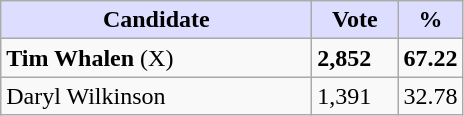<table class="wikitable">
<tr>
<th style="background:#ddf; width:200px;">Candidate</th>
<th style="background:#ddf; width:50px;">Vote</th>
<th style="background:#ddf; width:30px;">%</th>
</tr>
<tr>
<td><strong>Tim Whalen</strong> (X)</td>
<td><strong>2,852</strong></td>
<td><strong>67.22</strong></td>
</tr>
<tr>
<td>Daryl Wilkinson</td>
<td>1,391</td>
<td>32.78</td>
</tr>
</table>
